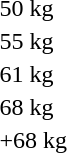<table>
<tr>
<td rowspan=2>50 kg<br></td>
<td rowspan=2></td>
<td rowspan=2></td>
<td></td>
</tr>
<tr>
<td></td>
</tr>
<tr>
<td rowspan=2>55 kg<br></td>
<td rowspan=2></td>
<td rowspan=2></td>
<td></td>
</tr>
<tr>
<td></td>
</tr>
<tr>
<td rowspan=2>61 kg<br></td>
<td rowspan=2></td>
<td rowspan=2></td>
<td></td>
</tr>
<tr>
<td></td>
</tr>
<tr>
<td rowspan=2>68 kg<br></td>
<td rowspan=2></td>
<td rowspan=2></td>
<td></td>
</tr>
<tr>
<td></td>
</tr>
<tr>
<td rowspan=2>+68 kg<br></td>
<td rowspan=2></td>
<td rowspan=2></td>
<td></td>
</tr>
<tr>
<td></td>
</tr>
<tr>
</tr>
</table>
